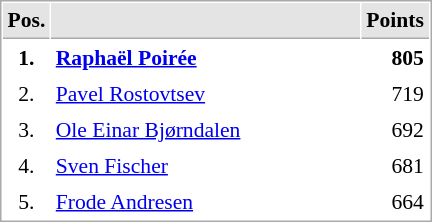<table cellspacing="1" cellpadding="3" style="border:1px solid #AAAAAA;font-size:90%">
<tr bgcolor="#E4E4E4">
<th style="border-bottom:1px solid #AAAAAA" width=10>Pos.</th>
<th style="border-bottom:1px solid #AAAAAA" width=200></th>
<th style="border-bottom:1px solid #AAAAAA" width=20>Points</th>
</tr>
<tr>
<td align="center"><strong>1.</strong></td>
<td> <strong><a href='#'>Raphaël Poirée</a></strong></td>
<td align="right"><strong>805</strong></td>
</tr>
<tr>
<td align="center">2.</td>
<td> <a href='#'>Pavel Rostovtsev</a></td>
<td align="right">719</td>
</tr>
<tr>
<td align="center">3.</td>
<td> <a href='#'>Ole Einar Bjørndalen</a></td>
<td align="right">692</td>
</tr>
<tr>
<td align="center">4.</td>
<td> <a href='#'>Sven Fischer</a></td>
<td align="right">681</td>
</tr>
<tr>
<td align="center">5.</td>
<td> <a href='#'>Frode Andresen</a></td>
<td align="right">664</td>
</tr>
</table>
